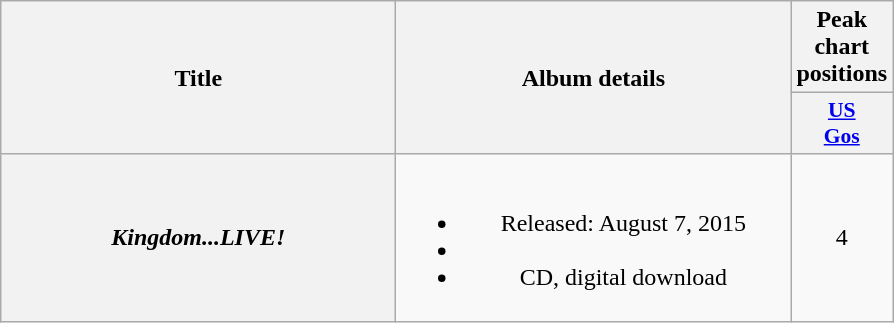<table class="wikitable plainrowheaders" style="text-align:center;">
<tr>
<th scope="col" rowspan="2" style="width:16em;">Title</th>
<th scope="col" rowspan="2" style="width:16em;">Album details</th>
<th scope="col" colspan="1">Peak chart positions</th>
</tr>
<tr>
<th style="width:3em; font-size:90%"><a href='#'>US<br>Gos</a></th>
</tr>
<tr>
<th scope="row"><em>Kingdom...LIVE!</em></th>
<td><br><ul><li>Released: August 7, 2015</li><li></li><li>CD, digital download</li></ul></td>
<td>4</td>
</tr>
</table>
